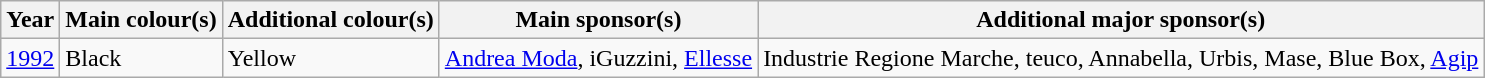<table class="wikitable">
<tr>
<th>Year</th>
<th>Main colour(s)</th>
<th>Additional colour(s)</th>
<th>Main sponsor(s)</th>
<th>Additional major sponsor(s)</th>
</tr>
<tr>
<td><a href='#'>1992</a></td>
<td>Black</td>
<td>Yellow</td>
<td><a href='#'>Andrea Moda</a>, iGuzzini, <a href='#'>Ellesse</a></td>
<td>Industrie Regione Marche, teuco, Annabella, Urbis, Mase, Blue Box, <a href='#'>Agip</a></td>
</tr>
</table>
